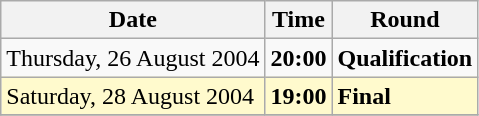<table class="wikitable">
<tr>
<th>Date</th>
<th>Time</th>
<th>Round</th>
</tr>
<tr>
<td>Thursday, 26 August 2004</td>
<td><strong>20:00</strong></td>
<td><strong>Qualification</strong></td>
</tr>
<tr>
<td style=background:lemonchiffon>Saturday, 28 August 2004</td>
<td style=background:lemonchiffon><strong>19:00</strong></td>
<td style=background:lemonchiffon><strong>Final</strong></td>
</tr>
<tr>
</tr>
</table>
